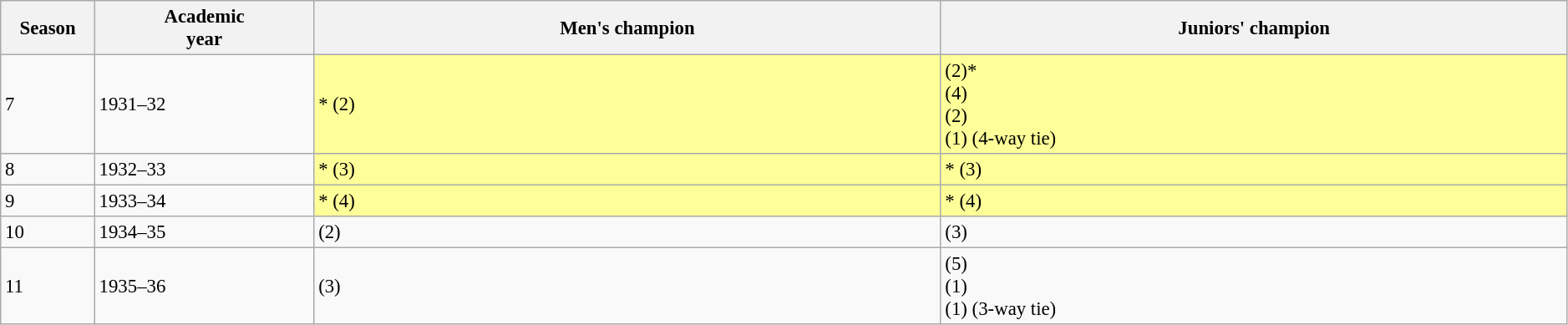<table class="wikitable" width=99% style="font-size:95%;">
<tr>
<th width="6%">Season</th>
<th width="14%">Academic<br>year</th>
<th width="40%">Men's champion</th>
<th width="40%">Juniors' champion</th>
</tr>
<tr>
<td>7</td>
<td>1931–32</td>
<td bgcolor="#FFFF99">* (2)</td>
<td bgcolor="#FFFF99"> (2)*<br> (4)<br> (2)<br> (1) (4-way tie)</td>
</tr>
<tr>
<td>8</td>
<td>1932–33</td>
<td bgcolor="#FFFF99">* (3)</td>
<td bgcolor="#FFFF99">* (3)</td>
</tr>
<tr>
<td>9</td>
<td>1933–34</td>
<td bgcolor="#FFFF99">* (4)</td>
<td bgcolor="#FFFF99">* (4)</td>
</tr>
<tr>
<td>10</td>
<td>1934–35</td>
<td> (2)</td>
<td> (3)</td>
</tr>
<tr>
<td>11</td>
<td>1935–36</td>
<td> (3)</td>
<td> (5)<br> (1)<br> (1) (3-way tie)</td>
</tr>
</table>
